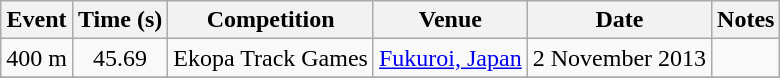<table class="wikitable" style=text-align:center>
<tr>
<th>Event</th>
<th>Time (s)</th>
<th>Competition</th>
<th>Venue</th>
<th>Date</th>
<th>Notes</th>
</tr>
<tr>
<td>400 m</td>
<td>45.69</td>
<td>Ekopa Track Games</td>
<td><a href='#'>Fukuroi, Japan</a></td>
<td>2 November 2013</td>
<td></td>
</tr>
<tr>
</tr>
</table>
